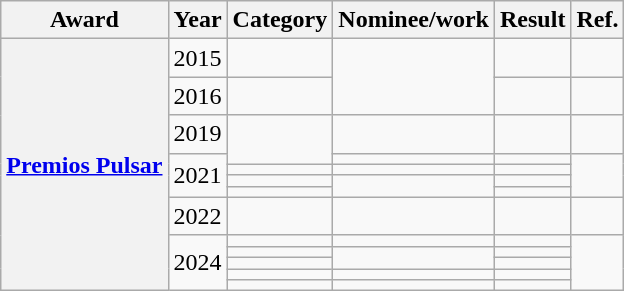<table class="wikitable plainrowheaders">
<tr>
<th>Award</th>
<th>Year</th>
<th>Category</th>
<th>Nominee/work</th>
<th>Result</th>
<th>Ref.</th>
</tr>
<tr>
<th rowspan="13" scope="row"><a href='#'>Premios Pulsar</a></th>
<td>2015</td>
<td></td>
<td rowspan="2"></td>
<td></td>
<td></td>
</tr>
<tr>
<td>2016</td>
<td></td>
<td></td>
<td></td>
</tr>
<tr>
<td>2019</td>
<td rowspan="2"></td>
<td></td>
<td></td>
<td></td>
</tr>
<tr>
<td rowspan="4">2021</td>
<td></td>
<td></td>
<td rowspan="4"></td>
</tr>
<tr>
<td></td>
<td></td>
<td></td>
</tr>
<tr>
<td></td>
<td rowspan="2"></td>
<td></td>
</tr>
<tr>
<td></td>
<td></td>
</tr>
<tr>
<td>2022</td>
<td></td>
<td></td>
<td></td>
<td></td>
</tr>
<tr>
<td rowspan="5">2024</td>
<td></td>
<td></td>
<td></td>
<td rowspan="5"></td>
</tr>
<tr>
<td></td>
<td rowspan="2"></td>
<td></td>
</tr>
<tr>
<td></td>
<td></td>
</tr>
<tr>
<td></td>
<td></td>
<td></td>
</tr>
<tr>
<td></td>
<td></td>
<td></td>
</tr>
</table>
